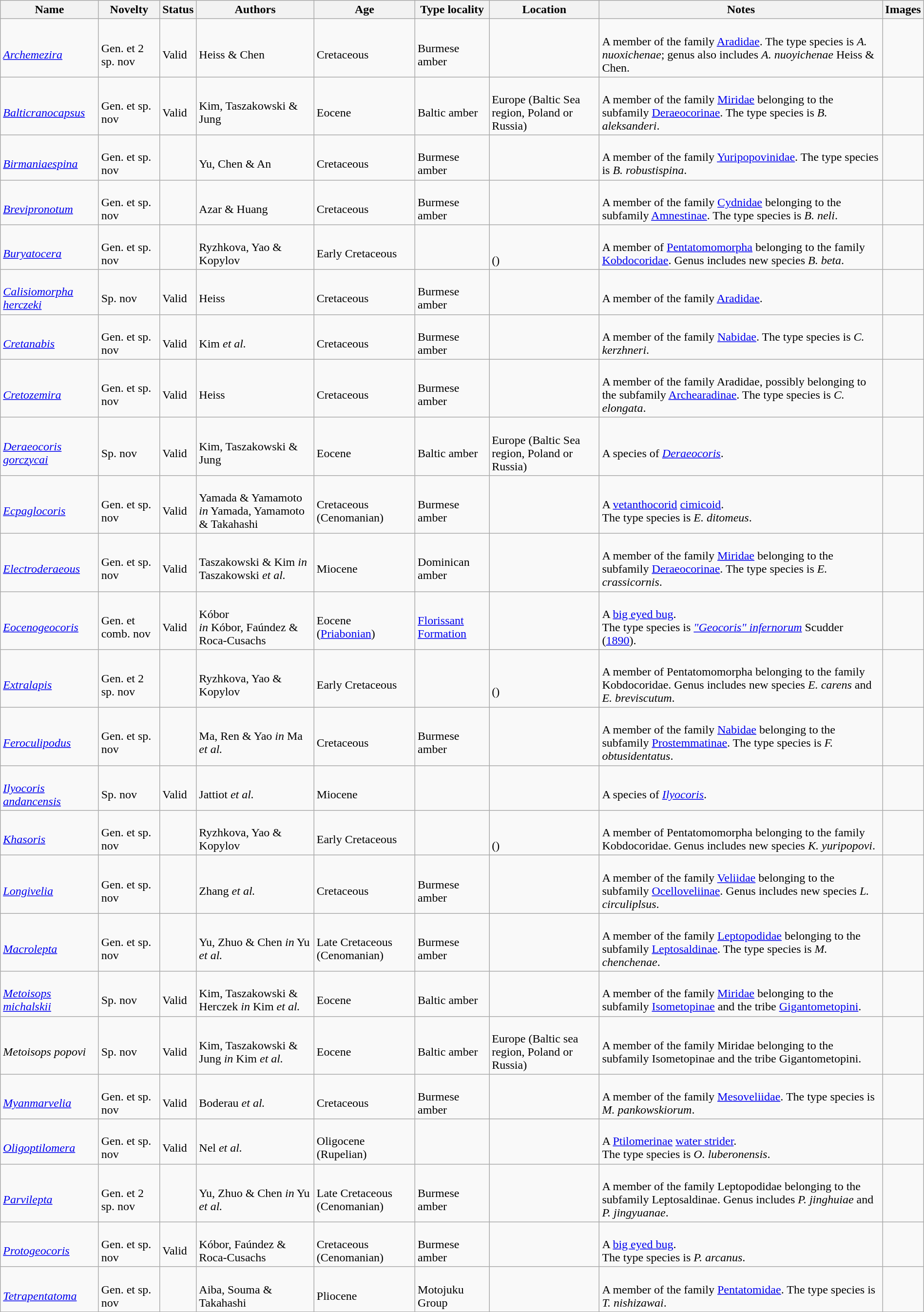<table class="wikitable sortable" align="center" width="100%">
<tr>
<th>Name</th>
<th>Novelty</th>
<th>Status</th>
<th>Authors</th>
<th>Age</th>
<th>Type locality</th>
<th>Location</th>
<th>Notes</th>
<th>Images</th>
</tr>
<tr>
<td><br><em><a href='#'>Archemezira</a></em></td>
<td><br>Gen. et 2 sp. nov</td>
<td><br>Valid</td>
<td><br>Heiss & Chen</td>
<td><br>Cretaceous</td>
<td><br>Burmese amber</td>
<td><br></td>
<td><br>A member of the family <a href='#'>Aradidae</a>. The type species is <em>A. nuoxichenae</em>; genus also includes <em>A. nuoyichenae</em> Heiss & Chen.</td>
<td></td>
</tr>
<tr>
<td><br><em><a href='#'>Balticranocapsus</a></em></td>
<td><br>Gen. et sp. nov</td>
<td><br>Valid</td>
<td><br>Kim, Taszakowski & Jung</td>
<td><br>Eocene</td>
<td><br>Baltic amber</td>
<td><br>Europe (Baltic Sea region, Poland or Russia)</td>
<td><br>A member of the family <a href='#'>Miridae</a> belonging to the subfamily <a href='#'>Deraeocorinae</a>. The type species is <em>B. aleksanderi</em>.</td>
<td></td>
</tr>
<tr>
<td><br><em><a href='#'>Birmaniaespina</a></em></td>
<td><br>Gen. et sp. nov</td>
<td></td>
<td><br>Yu, Chen & An</td>
<td><br>Cretaceous</td>
<td><br>Burmese amber</td>
<td><br></td>
<td><br>A member of the family <a href='#'>Yuripopovinidae</a>. The type species is <em>B. robustispina</em>.</td>
<td></td>
</tr>
<tr>
<td><br><em><a href='#'>Brevipronotum</a></em></td>
<td><br>Gen. et sp. nov</td>
<td></td>
<td><br>Azar & Huang</td>
<td><br>Cretaceous</td>
<td><br>Burmese amber</td>
<td><br></td>
<td><br>A member of the family <a href='#'>Cydnidae</a> belonging to the subfamily <a href='#'>Amnestinae</a>. The type species is <em>B. neli</em>.</td>
<td></td>
</tr>
<tr>
<td><br><em><a href='#'>Buryatocera</a></em></td>
<td><br>Gen. et sp. nov</td>
<td></td>
<td><br>Ryzhkova, Yao & Kopylov</td>
<td><br>Early Cretaceous</td>
<td></td>
<td><br><br>()</td>
<td><br>A member of <a href='#'>Pentatomomorpha</a> belonging to the family <a href='#'>Kobdocoridae</a>. Genus includes new species <em>B. beta</em>.</td>
<td></td>
</tr>
<tr>
<td><br><em><a href='#'>Calisiomorpha herczeki</a></em></td>
<td><br>Sp. nov</td>
<td><br>Valid</td>
<td><br>Heiss</td>
<td><br>Cretaceous</td>
<td><br>Burmese amber</td>
<td><br></td>
<td><br>A member of the family <a href='#'>Aradidae</a>.</td>
<td></td>
</tr>
<tr>
<td><br><em><a href='#'>Cretanabis</a></em></td>
<td><br>Gen. et sp. nov</td>
<td><br>Valid</td>
<td><br>Kim <em>et al.</em></td>
<td><br>Cretaceous</td>
<td><br>Burmese amber</td>
<td><br></td>
<td><br>A member of the family <a href='#'>Nabidae</a>. The type species is <em>C. kerzhneri</em>.</td>
<td></td>
</tr>
<tr>
<td><br><em><a href='#'>Cretozemira</a></em></td>
<td><br>Gen. et sp. nov</td>
<td><br>Valid</td>
<td><br>Heiss</td>
<td><br>Cretaceous</td>
<td><br>Burmese amber</td>
<td><br></td>
<td><br>A member of the family Aradidae, possibly belonging to the subfamily <a href='#'>Archearadinae</a>. The type species is <em>C. elongata</em>.</td>
<td></td>
</tr>
<tr>
<td><br><em><a href='#'>Deraeocoris gorczycai</a></em></td>
<td><br>Sp. nov</td>
<td><br>Valid</td>
<td><br>Kim, Taszakowski & Jung</td>
<td><br>Eocene</td>
<td><br>Baltic amber</td>
<td><br>Europe (Baltic Sea region, Poland or Russia)</td>
<td><br>A species of <em><a href='#'>Deraeocoris</a></em>.</td>
<td></td>
</tr>
<tr>
<td><br><em><a href='#'>Ecpaglocoris</a></em></td>
<td><br>Gen. et sp. nov</td>
<td><br>Valid</td>
<td><br>Yamada & Yamamoto<br> <em>in</em> Yamada, Yamamoto & Takahashi</td>
<td><br>Cretaceous<br>(Cenomanian)</td>
<td><br>Burmese amber</td>
<td><br></td>
<td><br>A <a href='#'>vetanthocorid</a> <a href='#'>cimicoid</a>.<br> The type species is <em>E. ditomeus</em>.</td>
<td></td>
</tr>
<tr>
<td><br><em><a href='#'>Electroderaeous</a></em></td>
<td><br>Gen. et sp. nov</td>
<td><br>Valid</td>
<td><br>Taszakowski & Kim <em>in</em> Taszakowski <em>et al.</em></td>
<td><br>Miocene</td>
<td><br>Dominican amber</td>
<td><br></td>
<td><br>A member of the family <a href='#'>Miridae</a> belonging to the subfamily <a href='#'>Deraeocorinae</a>. The type species is <em>E. crassicornis</em>.</td>
<td></td>
</tr>
<tr>
<td><br><em><a href='#'>Eocenogeocoris</a></em></td>
<td><br>Gen. et comb. nov</td>
<td><br>Valid</td>
<td><br>Kóbor<br> <em>in</em> Kóbor, Faúndez & Roca-Cusachs</td>
<td><br>Eocene<br>(<a href='#'>Priabonian</a>)</td>
<td><br><a href='#'>Florissant Formation</a></td>
<td><br><br></td>
<td><br>A <a href='#'>big eyed bug</a>.<br>The type species is <em><a href='#'>"Geocoris" infernorum</a></em> Scudder (<a href='#'>1890</a>).</td>
<td><br></td>
</tr>
<tr>
<td><br><em><a href='#'>Extralapis</a></em></td>
<td><br>Gen. et 2 sp. nov</td>
<td></td>
<td><br>Ryzhkova, Yao & Kopylov</td>
<td><br>Early Cretaceous</td>
<td></td>
<td><br><br>()</td>
<td><br>A member of Pentatomomorpha belonging to the family Kobdocoridae. Genus includes new species <em>E. carens</em> and <em>E. breviscutum</em>.</td>
<td></td>
</tr>
<tr>
<td><br><em><a href='#'>Feroculipodus</a></em></td>
<td><br>Gen. et sp. nov</td>
<td></td>
<td><br>Ma, Ren & Yao <em>in</em> Ma <em>et al.</em></td>
<td><br>Cretaceous</td>
<td><br>Burmese amber</td>
<td><br></td>
<td><br>A member of the family <a href='#'>Nabidae</a> belonging to the subfamily <a href='#'>Prostemmatinae</a>. The type species is <em>F. obtusidentatus</em>.</td>
<td></td>
</tr>
<tr>
<td><br><em><a href='#'>Ilyocoris andancensis</a></em></td>
<td><br>Sp. nov</td>
<td><br>Valid</td>
<td><br>Jattiot <em>et al.</em></td>
<td><br>Miocene</td>
<td></td>
<td><br></td>
<td><br>A species of <em><a href='#'>Ilyocoris</a></em>.</td>
<td></td>
</tr>
<tr>
<td><br><em><a href='#'>Khasoris</a></em></td>
<td><br>Gen. et sp. nov</td>
<td></td>
<td><br>Ryzhkova, Yao & Kopylov</td>
<td><br>Early Cretaceous</td>
<td></td>
<td><br><br>()</td>
<td><br>A member of Pentatomomorpha belonging to the family Kobdocoridae. Genus includes new species <em>K. yuripopovi</em>.</td>
<td></td>
</tr>
<tr>
<td><br><em><a href='#'>Longivelia</a></em></td>
<td><br>Gen. et sp. nov</td>
<td></td>
<td><br>Zhang <em>et al.</em></td>
<td><br>Cretaceous</td>
<td><br>Burmese amber</td>
<td><br></td>
<td><br>A member of the family <a href='#'>Veliidae</a> belonging to the subfamily <a href='#'>Ocelloveliinae</a>. Genus includes new species <em>L. circuliplsus</em>.</td>
<td></td>
</tr>
<tr>
<td><br><em><a href='#'>Macrolepta</a></em></td>
<td><br>Gen. et sp. nov</td>
<td></td>
<td><br>Yu, Zhuo & Chen <em>in</em> Yu <em>et al.</em></td>
<td><br>Late Cretaceous (Cenomanian)</td>
<td><br>Burmese amber</td>
<td><br></td>
<td><br>A member of the family <a href='#'>Leptopodidae</a> belonging to the subfamily <a href='#'>Leptosaldinae</a>. The type species is <em>M. chenchenae</em>.</td>
<td></td>
</tr>
<tr>
<td><br><em><a href='#'>Metoisops michalskii</a></em></td>
<td><br>Sp. nov</td>
<td><br>Valid</td>
<td><br>Kim, Taszakowski & Herczek <em>in</em> Kim <em>et al.</em></td>
<td><br>Eocene</td>
<td><br>Baltic amber</td>
<td><br></td>
<td><br>A member of the family <a href='#'>Miridae</a> belonging to the subfamily <a href='#'>Isometopinae</a> and the tribe <a href='#'>Gigantometopini</a>.</td>
<td></td>
</tr>
<tr>
<td><br><em>Metoisops popovi</em></td>
<td><br>Sp. nov</td>
<td><br>Valid</td>
<td><br>Kim, Taszakowski & Jung <em>in</em> Kim <em>et al.</em></td>
<td><br>Eocene</td>
<td><br>Baltic amber</td>
<td><br>Europe (Baltic sea region, Poland or Russia)</td>
<td><br>A member of the family Miridae belonging to the subfamily Isometopinae and the tribe Gigantometopini.</td>
<td></td>
</tr>
<tr>
<td><br><em><a href='#'>Myanmarvelia</a></em></td>
<td><br>Gen. et sp. nov</td>
<td><br>Valid</td>
<td><br>Boderau <em>et al.</em></td>
<td><br>Cretaceous</td>
<td><br>Burmese amber</td>
<td><br></td>
<td><br>A member of the family <a href='#'>Mesoveliidae</a>. The type species is <em>M. pankowskiorum</em>.</td>
<td></td>
</tr>
<tr>
<td><br><em><a href='#'>Oligoptilomera</a></em></td>
<td><br>Gen. et sp. nov</td>
<td><br>Valid</td>
<td><br>Nel <em>et al.</em></td>
<td><br>Oligocene (Rupelian)</td>
<td></td>
<td><br></td>
<td><br>A <a href='#'>Ptilomerinae</a> <a href='#'>water strider</a>.<br> The type species is <em>O. luberonensis</em>.</td>
<td><br></td>
</tr>
<tr>
<td><br><em><a href='#'>Parvilepta</a></em></td>
<td><br>Gen. et 2 sp. nov</td>
<td></td>
<td><br>Yu, Zhuo & Chen <em>in</em> Yu <em>et al.</em></td>
<td><br>Late Cretaceous (Cenomanian)</td>
<td><br>Burmese amber</td>
<td><br></td>
<td><br>A member of the family Leptopodidae belonging to the subfamily Leptosaldinae. Genus includes <em>P. jinghuiae</em> and <em>P. jingyuanae</em>.</td>
<td></td>
</tr>
<tr>
<td><br><em><a href='#'>Protogeocoris</a></em></td>
<td><br>Gen. et sp. nov</td>
<td><br>Valid</td>
<td><br>Kóbor, Faúndez & Roca-Cusachs</td>
<td><br>Cretaceous<br>(Cenomanian)</td>
<td><br>Burmese amber</td>
<td><br></td>
<td><br>A <a href='#'>big eyed bug</a>.<br> The type species is <em>P. arcanus</em>.</td>
<td></td>
</tr>
<tr>
<td><br><em><a href='#'>Tetrapentatoma</a></em></td>
<td><br>Gen. et sp. nov</td>
<td></td>
<td><br>Aiba, Souma & Takahashi</td>
<td><br>Pliocene</td>
<td><br>Motojuku Group</td>
<td><br></td>
<td><br>A member of the family <a href='#'>Pentatomidae</a>. The type species is <em>T. nishizawai</em>.</td>
<td></td>
</tr>
<tr>
</tr>
</table>
